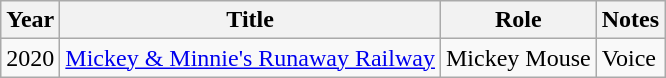<table class="wikitable sortable">
<tr>
<th>Year</th>
<th>Title</th>
<th>Role</th>
<th class="unsortable">Notes</th>
</tr>
<tr>
<td>2020</td>
<td><a href='#'>Mickey & Minnie's Runaway Railway</a></td>
<td>Mickey Mouse</td>
<td>Voice</td>
</tr>
</table>
